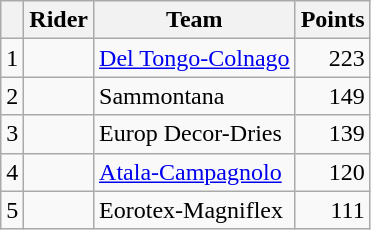<table class="wikitable">
<tr>
<th></th>
<th>Rider</th>
<th>Team</th>
<th>Points</th>
</tr>
<tr>
<td>1</td>
<td>  </td>
<td><a href='#'>Del Tongo-Colnago</a></td>
<td align=right>223</td>
</tr>
<tr>
<td>2</td>
<td></td>
<td>Sammontana</td>
<td align=right>149</td>
</tr>
<tr>
<td>3</td>
<td></td>
<td>Europ Decor-Dries</td>
<td align=right>139</td>
</tr>
<tr>
<td>4</td>
<td></td>
<td><a href='#'>Atala-Campagnolo</a></td>
<td align=right>120</td>
</tr>
<tr>
<td>5</td>
<td></td>
<td>Eorotex-Magniflex</td>
<td align=right>111</td>
</tr>
</table>
